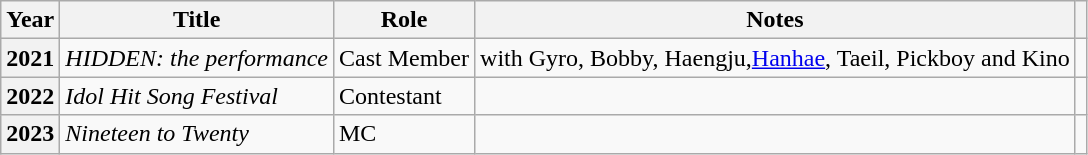<table class="wikitable sortable plainrowheaders">
<tr>
<th scope="col">Year</th>
<th scope="col">Title</th>
<th scope="col">Role</th>
<th scope="col">Notes</th>
<th scope="col" class="unsortable"></th>
</tr>
<tr>
<th scope="row">2021</th>
<td><em>HIDDEN: the performance</em></td>
<td>Cast Member</td>
<td>with Gyro, Bobby, Haengju,<a href='#'>Hanhae</a>, Taeil, Pickboy and Kino</td>
<td></td>
</tr>
<tr>
<th scope="row">2022</th>
<td><em>Idol Hit Song Festival</em></td>
<td>Contestant</td>
<td></td>
<td></td>
</tr>
<tr>
<th scope="row">2023</th>
<td><em>Nineteen to Twenty</em></td>
<td>MC</td>
<td></td>
<td></td>
</tr>
</table>
